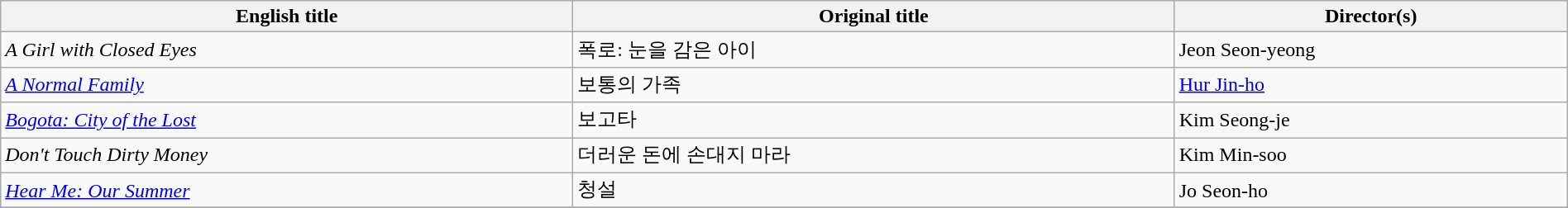<table class="sortable wikitable" style="width:100%; margin-bottom:4px" cellpadding="5">
<tr>
<th scope="col">English title</th>
<th scope="col">Original title</th>
<th scope="col">Director(s)</th>
</tr>
<tr>
<td><em>A Girl with Closed Eyes</em></td>
<td>폭로: 눈을 감은 아이</td>
<td>Jeon Seon-yeong</td>
</tr>
<tr>
<td><em><a href='#'>A Normal Family</a></em></td>
<td>보통의 가족</td>
<td><a href='#'>Hur Jin-ho</a></td>
</tr>
<tr>
<td><em><a href='#'>Bogota: City of the Lost</a></em></td>
<td>보고타</td>
<td>Kim Seong-je</td>
</tr>
<tr>
<td><em>Don't Touch Dirty Money</em></td>
<td>더러운 돈에 손대지 마라</td>
<td>Kim Min-soo</td>
</tr>
<tr>
<td><em><a href='#'>Hear Me: Our Summer</a></em></td>
<td>청설</td>
<td>Jo Seon-ho</td>
</tr>
<tr>
</tr>
</table>
